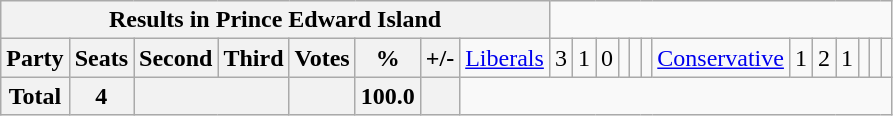<table class="wikitable">
<tr>
<th colspan=9>Results in Prince Edward Island</th>
</tr>
<tr>
<th colspan=2>Party</th>
<th>Seats</th>
<th>Second</th>
<th>Third</th>
<th>Votes</th>
<th>%</th>
<th>+/-<br></th>
<td><a href='#'>Liberals</a></td>
<td align="right">3</td>
<td align="right">1</td>
<td align="right">0</td>
<td align="right"></td>
<td align="right"></td>
<td align="right"><br></td>
<td><a href='#'>Conservative</a></td>
<td align="right">1</td>
<td align="right">2</td>
<td align="right">1</td>
<td align="right"></td>
<td align="right"></td>
<td align="right"></td>
</tr>
<tr>
<th colspan="2">Total</th>
<th>4</th>
<th colspan="2"></th>
<th></th>
<th>100.0</th>
<th></th>
</tr>
</table>
